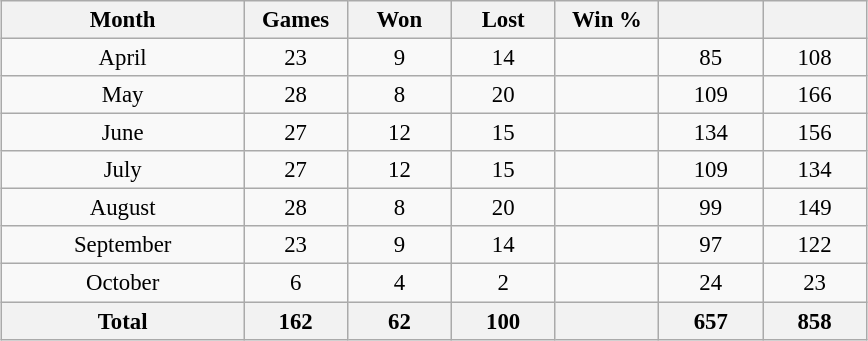<table class="wikitable" style="font-size:95%; text-align:center; width:38em;margin: 0.5em auto;">
<tr>
<th width="28%">Month</th>
<th width="12%">Games</th>
<th width="12%">Won</th>
<th width="12%">Lost</th>
<th width="12%">Win %</th>
<th width="12%"></th>
<th width="12%"></th>
</tr>
<tr>
<td>April</td>
<td>23</td>
<td>9</td>
<td>14</td>
<td></td>
<td>85</td>
<td>108</td>
</tr>
<tr>
<td>May</td>
<td>28</td>
<td>8</td>
<td>20</td>
<td></td>
<td>109</td>
<td>166</td>
</tr>
<tr>
<td>June</td>
<td>27</td>
<td>12</td>
<td>15</td>
<td></td>
<td>134</td>
<td>156</td>
</tr>
<tr>
<td>July</td>
<td>27</td>
<td>12</td>
<td>15</td>
<td></td>
<td>109</td>
<td>134</td>
</tr>
<tr>
<td>August</td>
<td>28</td>
<td>8</td>
<td>20</td>
<td></td>
<td>99</td>
<td>149</td>
</tr>
<tr>
<td>September</td>
<td>23</td>
<td>9</td>
<td>14</td>
<td></td>
<td>97</td>
<td>122</td>
</tr>
<tr>
<td>October</td>
<td>6</td>
<td>4</td>
<td>2</td>
<td></td>
<td>24</td>
<td>23</td>
</tr>
<tr>
<th>Total</th>
<th>162</th>
<th>62</th>
<th>100</th>
<th></th>
<th>657</th>
<th>858</th>
</tr>
</table>
